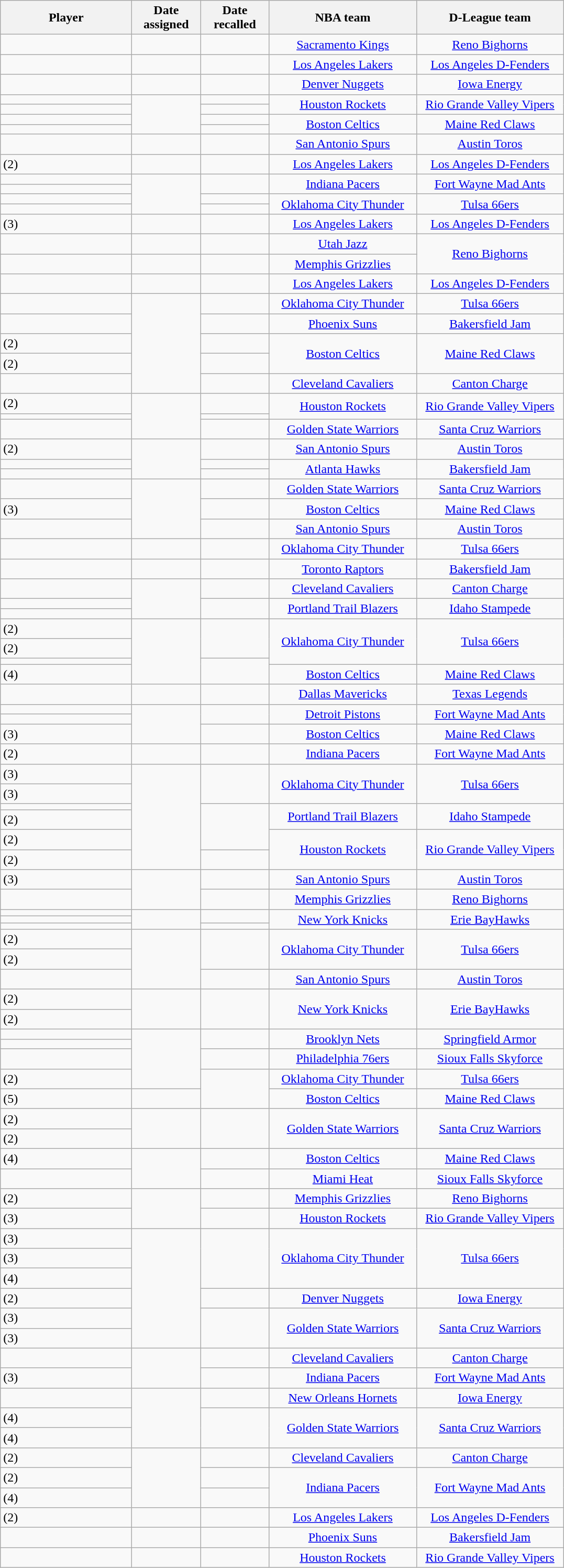<table class="wikitable sortable" style="text-align:center">
<tr>
<th style="width:160px">Player</th>
<th style="width:80px">Date assigned</th>
<th style="width:80px">Date recalled</th>
<th style="width:180px">NBA team</th>
<th style="width:180px">D-League team</th>
</tr>
<tr>
<td align=left></td>
<td></td>
<td></td>
<td><a href='#'>Sacramento Kings</a></td>
<td><a href='#'>Reno Bighorns</a></td>
</tr>
<tr>
<td align=left></td>
<td></td>
<td></td>
<td><a href='#'>Los Angeles Lakers</a></td>
<td><a href='#'>Los Angeles D-Fenders</a></td>
</tr>
<tr>
<td align=left></td>
<td></td>
<td></td>
<td><a href='#'>Denver Nuggets</a></td>
<td><a href='#'>Iowa Energy</a></td>
</tr>
<tr>
<td align=left></td>
<td rowspan=4></td>
<td></td>
<td rowspan=2><a href='#'>Houston Rockets</a></td>
<td rowspan=2><a href='#'>Rio Grande Valley Vipers</a></td>
</tr>
<tr>
<td align=left></td>
<td></td>
</tr>
<tr>
<td align=left></td>
<td></td>
<td rowspan=2><a href='#'>Boston Celtics</a></td>
<td rowspan=2><a href='#'>Maine Red Claws</a></td>
</tr>
<tr>
<td align=left></td>
<td></td>
</tr>
<tr>
<td align=left></td>
<td></td>
<td></td>
<td><a href='#'>San Antonio Spurs</a></td>
<td><a href='#'>Austin Toros</a></td>
</tr>
<tr>
<td align=left> (2)</td>
<td></td>
<td></td>
<td><a href='#'>Los Angeles Lakers</a></td>
<td><a href='#'>Los Angeles D-Fenders</a></td>
</tr>
<tr>
<td align=left></td>
<td rowspan=4></td>
<td rowspan=2></td>
<td rowspan=2><a href='#'>Indiana Pacers</a></td>
<td rowspan=2><a href='#'>Fort Wayne Mad Ants</a></td>
</tr>
<tr>
<td align=left></td>
</tr>
<tr>
<td align=left></td>
<td></td>
<td rowspan=2><a href='#'>Oklahoma City Thunder</a></td>
<td rowspan=2><a href='#'>Tulsa 66ers</a></td>
</tr>
<tr>
<td align=left></td>
<td></td>
</tr>
<tr>
<td align=left> (3)</td>
<td></td>
<td></td>
<td><a href='#'>Los Angeles Lakers</a></td>
<td><a href='#'>Los Angeles D-Fenders</a></td>
</tr>
<tr>
<td align=left></td>
<td></td>
<td></td>
<td><a href='#'>Utah Jazz</a></td>
<td rowspan=2><a href='#'>Reno Bighorns</a></td>
</tr>
<tr>
<td align=left></td>
<td></td>
<td></td>
<td><a href='#'>Memphis Grizzlies</a></td>
</tr>
<tr>
<td align=left></td>
<td></td>
<td></td>
<td><a href='#'>Los Angeles Lakers</a></td>
<td><a href='#'>Los Angeles D-Fenders</a></td>
</tr>
<tr>
<td align=left></td>
<td rowspan=5></td>
<td></td>
<td><a href='#'>Oklahoma City Thunder</a></td>
<td><a href='#'>Tulsa 66ers</a></td>
</tr>
<tr>
<td align=left></td>
<td></td>
<td><a href='#'>Phoenix Suns</a></td>
<td><a href='#'>Bakersfield Jam</a></td>
</tr>
<tr>
<td align=left> (2)</td>
<td></td>
<td rowspan=2><a href='#'>Boston Celtics</a></td>
<td rowspan=2><a href='#'>Maine Red Claws</a></td>
</tr>
<tr>
<td align=left> (2)</td>
<td></td>
</tr>
<tr>
<td align=left></td>
<td></td>
<td><a href='#'>Cleveland Cavaliers</a></td>
<td><a href='#'>Canton Charge</a></td>
</tr>
<tr>
<td align=left> (2)</td>
<td rowspan=3></td>
<td></td>
<td rowspan=2><a href='#'>Houston Rockets</a></td>
<td rowspan=2><a href='#'>Rio Grande Valley Vipers</a></td>
</tr>
<tr>
<td align=left></td>
<td></td>
</tr>
<tr>
<td align=left></td>
<td></td>
<td><a href='#'>Golden State Warriors</a></td>
<td><a href='#'>Santa Cruz Warriors</a></td>
</tr>
<tr>
<td align=left> (2)</td>
<td rowspan=3></td>
<td></td>
<td><a href='#'>San Antonio Spurs</a></td>
<td><a href='#'>Austin Toros</a></td>
</tr>
<tr>
<td align=left></td>
<td></td>
<td rowspan=2><a href='#'>Atlanta Hawks</a></td>
<td rowspan=2><a href='#'>Bakersfield Jam</a></td>
</tr>
<tr>
<td align=left></td>
<td></td>
</tr>
<tr>
<td align=left></td>
<td rowspan=3></td>
<td></td>
<td><a href='#'>Golden State Warriors</a></td>
<td><a href='#'>Santa Cruz Warriors</a></td>
</tr>
<tr>
<td align=left> (3)</td>
<td></td>
<td><a href='#'>Boston Celtics</a></td>
<td><a href='#'>Maine Red Claws</a></td>
</tr>
<tr>
<td align=left></td>
<td></td>
<td><a href='#'>San Antonio Spurs</a></td>
<td><a href='#'>Austin Toros</a></td>
</tr>
<tr>
<td align=left></td>
<td></td>
<td></td>
<td><a href='#'>Oklahoma City Thunder</a></td>
<td><a href='#'>Tulsa 66ers</a></td>
</tr>
<tr>
<td align=left></td>
<td></td>
<td></td>
<td><a href='#'>Toronto Raptors</a></td>
<td><a href='#'>Bakersfield Jam</a></td>
</tr>
<tr>
<td align=left></td>
<td rowspan=3></td>
<td></td>
<td><a href='#'>Cleveland Cavaliers</a></td>
<td><a href='#'>Canton Charge</a></td>
</tr>
<tr>
<td align=left></td>
<td rowspan=2></td>
<td rowspan=2><a href='#'>Portland Trail Blazers</a></td>
<td rowspan=2><a href='#'>Idaho Stampede</a></td>
</tr>
<tr>
<td align=left></td>
</tr>
<tr>
<td align=left> (2)</td>
<td rowspan=4></td>
<td rowspan=2></td>
<td rowspan=3><a href='#'>Oklahoma City Thunder</a></td>
<td rowspan=3><a href='#'>Tulsa 66ers</a></td>
</tr>
<tr>
<td align=left> (2)</td>
</tr>
<tr>
<td align=left></td>
<td rowspan=2></td>
</tr>
<tr>
<td align=left> (4)</td>
<td><a href='#'>Boston Celtics</a></td>
<td><a href='#'>Maine Red Claws</a></td>
</tr>
<tr>
<td align=left></td>
<td></td>
<td></td>
<td><a href='#'>Dallas Mavericks</a></td>
<td><a href='#'>Texas Legends</a></td>
</tr>
<tr>
<td align=left></td>
<td rowspan=3></td>
<td rowspan=2></td>
<td rowspan=2><a href='#'>Detroit Pistons</a></td>
<td rowspan=2><a href='#'>Fort Wayne Mad Ants</a></td>
</tr>
<tr>
<td align=left></td>
</tr>
<tr>
<td align=left> (3)</td>
<td></td>
<td><a href='#'>Boston Celtics</a></td>
<td><a href='#'>Maine Red Claws</a></td>
</tr>
<tr>
<td align=left> (2)</td>
<td></td>
<td></td>
<td><a href='#'>Indiana Pacers</a></td>
<td><a href='#'>Fort Wayne Mad Ants</a></td>
</tr>
<tr>
<td align=left> (3)</td>
<td rowspan=6></td>
<td rowspan=2></td>
<td rowspan=2><a href='#'>Oklahoma City Thunder</a></td>
<td rowspan=2><a href='#'>Tulsa 66ers</a></td>
</tr>
<tr>
<td align=left> (3)</td>
</tr>
<tr>
<td align=left></td>
<td rowspan=3></td>
<td rowspan=2><a href='#'>Portland Trail Blazers</a></td>
<td rowspan=2><a href='#'>Idaho Stampede</a></td>
</tr>
<tr>
<td align=left> (2)</td>
</tr>
<tr>
<td align=left> (2)</td>
<td rowspan=2><a href='#'>Houston Rockets</a></td>
<td rowspan=2><a href='#'>Rio Grande Valley Vipers</a></td>
</tr>
<tr>
<td align=left> (2)</td>
<td></td>
</tr>
<tr>
<td align=left> (3)</td>
<td rowspan=2></td>
<td></td>
<td><a href='#'>San Antonio Spurs</a></td>
<td><a href='#'>Austin Toros</a></td>
</tr>
<tr>
<td align=left></td>
<td></td>
<td><a href='#'>Memphis Grizzlies</a></td>
<td><a href='#'>Reno Bighorns</a></td>
</tr>
<tr>
<td align=left></td>
<td rowspan=3></td>
<td rowspan=2></td>
<td rowspan=3><a href='#'>New York Knicks</a></td>
<td rowspan=3><a href='#'>Erie BayHawks</a></td>
</tr>
<tr>
<td align=left></td>
</tr>
<tr>
<td align=left></td>
<td></td>
</tr>
<tr>
<td align=left> (2)</td>
<td rowspan=3></td>
<td rowspan=2></td>
<td rowspan=2><a href='#'>Oklahoma City Thunder</a></td>
<td rowspan=2><a href='#'>Tulsa 66ers</a></td>
</tr>
<tr>
<td align=left> (2)</td>
</tr>
<tr>
<td align=left></td>
<td></td>
<td><a href='#'>San Antonio Spurs</a></td>
<td><a href='#'>Austin Toros</a></td>
</tr>
<tr>
<td align=left> (2)</td>
<td rowspan=2></td>
<td rowspan=2></td>
<td rowspan=2><a href='#'>New York Knicks</a></td>
<td rowspan=2><a href='#'>Erie BayHawks</a></td>
</tr>
<tr>
<td align=left> (2)</td>
</tr>
<tr>
<td align=left></td>
<td rowspan=4></td>
<td rowspan=2></td>
<td rowspan=2><a href='#'>Brooklyn Nets</a></td>
<td rowspan=2><a href='#'>Springfield Armor</a></td>
</tr>
<tr>
<td align=left></td>
</tr>
<tr>
<td align=left></td>
<td></td>
<td><a href='#'>Philadelphia 76ers</a></td>
<td><a href='#'>Sioux Falls Skyforce</a></td>
</tr>
<tr>
<td align=left> (2)</td>
<td rowspan=2></td>
<td><a href='#'>Oklahoma City Thunder</a></td>
<td><a href='#'>Tulsa 66ers</a></td>
</tr>
<tr>
<td align=left> (5)</td>
<td></td>
<td><a href='#'>Boston Celtics</a></td>
<td><a href='#'>Maine Red Claws</a></td>
</tr>
<tr>
<td align=left> (2)</td>
<td rowspan=2></td>
<td rowspan=2></td>
<td rowspan=2><a href='#'>Golden State Warriors</a></td>
<td rowspan=2><a href='#'>Santa Cruz Warriors</a></td>
</tr>
<tr>
<td align=left> (2)</td>
</tr>
<tr>
<td align=left> (4)</td>
<td rowspan=2></td>
<td></td>
<td><a href='#'>Boston Celtics</a></td>
<td><a href='#'>Maine Red Claws</a></td>
</tr>
<tr>
<td align=left></td>
<td></td>
<td><a href='#'>Miami Heat</a></td>
<td><a href='#'>Sioux Falls Skyforce</a></td>
</tr>
<tr>
<td align=left> (2)</td>
<td rowspan=2></td>
<td></td>
<td><a href='#'>Memphis Grizzlies</a></td>
<td><a href='#'>Reno Bighorns</a></td>
</tr>
<tr>
<td align=left> (3)</td>
<td></td>
<td><a href='#'>Houston Rockets</a></td>
<td><a href='#'>Rio Grande Valley Vipers</a></td>
</tr>
<tr>
<td align=left> (3)</td>
<td rowspan=6></td>
<td rowspan=3></td>
<td rowspan=3><a href='#'>Oklahoma City Thunder</a></td>
<td rowspan=3><a href='#'>Tulsa 66ers</a></td>
</tr>
<tr>
<td align=left> (3)</td>
</tr>
<tr>
<td align=left> (4)</td>
</tr>
<tr>
<td align=left> (2)</td>
<td></td>
<td><a href='#'>Denver Nuggets</a></td>
<td><a href='#'>Iowa Energy</a></td>
</tr>
<tr>
<td align=left> (3)</td>
<td rowspan=2></td>
<td rowspan=2><a href='#'>Golden State Warriors</a></td>
<td rowspan=2><a href='#'>Santa Cruz Warriors</a></td>
</tr>
<tr>
<td align=left> (3)</td>
</tr>
<tr>
<td align=left></td>
<td rowspan=2></td>
<td></td>
<td><a href='#'>Cleveland Cavaliers</a></td>
<td><a href='#'>Canton Charge</a></td>
</tr>
<tr>
<td align=left> (3)</td>
<td></td>
<td><a href='#'>Indiana Pacers</a></td>
<td><a href='#'>Fort Wayne Mad Ants</a></td>
</tr>
<tr>
<td align=left></td>
<td rowspan=3></td>
<td></td>
<td><a href='#'>New Orleans Hornets</a></td>
<td><a href='#'>Iowa Energy</a></td>
</tr>
<tr>
<td align=left> (4)</td>
<td rowspan=2></td>
<td rowspan=2><a href='#'>Golden State Warriors</a></td>
<td rowspan=2><a href='#'>Santa Cruz Warriors</a></td>
</tr>
<tr>
<td align=left> (4)</td>
</tr>
<tr>
<td align=left> (2)</td>
<td rowspan=3></td>
<td></td>
<td><a href='#'>Cleveland Cavaliers</a></td>
<td><a href='#'>Canton Charge</a></td>
</tr>
<tr>
<td align=left> (2)</td>
<td></td>
<td rowspan=2><a href='#'>Indiana Pacers</a></td>
<td rowspan=2><a href='#'>Fort Wayne Mad Ants</a></td>
</tr>
<tr>
<td align=left> (4)</td>
<td></td>
</tr>
<tr>
<td align=left> (2)</td>
<td></td>
<td></td>
<td><a href='#'>Los Angeles Lakers</a></td>
<td><a href='#'>Los Angeles D-Fenders</a></td>
</tr>
<tr>
<td align=left></td>
<td></td>
<td></td>
<td><a href='#'>Phoenix Suns</a></td>
<td><a href='#'>Bakersfield Jam</a></td>
</tr>
<tr>
<td align=left></td>
<td></td>
<td></td>
<td><a href='#'>Houston Rockets</a></td>
<td><a href='#'>Rio Grande Valley Vipers</a></td>
</tr>
</table>
